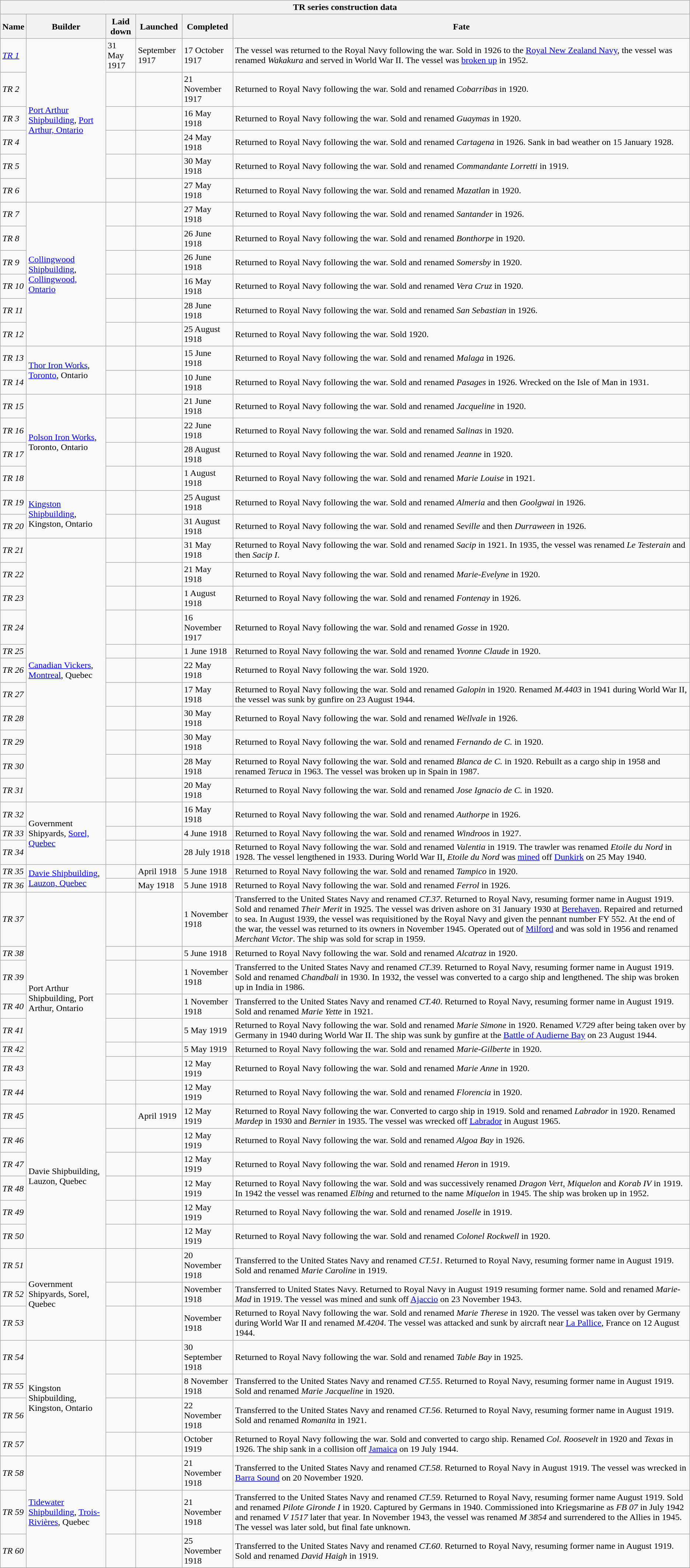<table border="1" class="wikitable collapsible">
<tr>
<th colspan=6>TR series construction data</th>
</tr>
<tr>
<th scope="col">Name</th>
<th scope="col">Builder</th>
<th scope="col">Laid down</th>
<th scope="col">Launched</th>
<th scope="col">Completed</th>
<th scope="col">Fate</th>
</tr>
<tr>
<td scope="row"><em><a href='#'>TR 1</a></em></td>
<td rowspan=6><a href='#'>Port Arthur Shipbuilding</a>, <a href='#'>Port Arthur, Ontario</a></td>
<td>31 May 1917</td>
<td>September 1917</td>
<td>17 October 1917</td>
<td>The vessel was returned to the Royal Navy following the war. Sold in 1926 to the <a href='#'>Royal New Zealand Navy</a>, the vessel was renamed <em>Wakakura</em> and served in World War II. The vessel was <a href='#'>broken up</a> in 1952.</td>
</tr>
<tr>
<td scope="row"><em>TR 2</em></td>
<td></td>
<td></td>
<td>21 November 1917</td>
<td>Returned to Royal Navy following the war. Sold and renamed <em>Cobarribas</em> in 1920.</td>
</tr>
<tr>
<td scope="row"><em>TR 3</em></td>
<td></td>
<td></td>
<td>16 May 1918</td>
<td>Returned to Royal Navy following the war. Sold and renamed <em>Guaymas</em> in 1920.</td>
</tr>
<tr>
<td scope="row"><em>TR 4</em></td>
<td></td>
<td></td>
<td>24 May 1918</td>
<td>Returned to Royal Navy following the war. Sold and renamed <em>Cartagena</em> in 1926. Sank in bad weather on 15 January 1928.</td>
</tr>
<tr>
<td scope="row"><em>TR 5</em></td>
<td></td>
<td></td>
<td>30 May 1918</td>
<td>Returned to Royal Navy following the war. Sold and renamed <em>Commandante Lorretti</em> in 1919.</td>
</tr>
<tr>
<td scope="row"><em>TR 6</em></td>
<td></td>
<td></td>
<td>27 May 1918</td>
<td>Returned to Royal Navy following the war. Sold and renamed <em>Mazatlan</em> in 1920.</td>
</tr>
<tr>
<td scope="row"><em>TR 7</em></td>
<td rowspan=6><a href='#'>Collingwood Shipbuilding</a>, <a href='#'>Collingwood, Ontario</a></td>
<td></td>
<td></td>
<td>27 May 1918</td>
<td>Returned to Royal Navy following the war. Sold and renamed <em>Santander</em> in 1926.</td>
</tr>
<tr>
<td scope="row"><em>TR 8</em></td>
<td></td>
<td></td>
<td>26 June 1918</td>
<td>Returned to Royal Navy following the war. Sold and renamed <em>Bonthorpe</em> in 1920.</td>
</tr>
<tr>
<td scope="row"><em>TR 9</em></td>
<td></td>
<td></td>
<td>26 June 1918</td>
<td>Returned to Royal Navy following the war. Sold and renamed <em>Somersby</em> in 1920.</td>
</tr>
<tr>
<td scope="row"><em>TR 10</em></td>
<td></td>
<td></td>
<td>16 May 1918</td>
<td>Returned to Royal Navy following the war. Sold and renamed <em>Vera Cruz</em> in 1920.</td>
</tr>
<tr>
<td scope="row"><em>TR 11</em></td>
<td></td>
<td></td>
<td>28 June 1918</td>
<td>Returned to Royal Navy following the war. Sold and renamed <em>San Sebastian</em> in 1926.</td>
</tr>
<tr>
<td scope="row"><em>TR 12</em></td>
<td></td>
<td></td>
<td>25 August 1918</td>
<td>Returned to Royal Navy following the war. Sold 1920.</td>
</tr>
<tr>
<td scope="row"><em>TR 13</em></td>
<td rowspan=2><a href='#'>Thor Iron Works</a>, <a href='#'>Toronto</a>, Ontario</td>
<td></td>
<td></td>
<td>15 June 1918</td>
<td>Returned to Royal Navy following the war. Sold and renamed <em>Malaga</em> in 1926.</td>
</tr>
<tr>
<td scope="row"><em>TR 14</em></td>
<td></td>
<td></td>
<td>10 June 1918</td>
<td>Returned to Royal Navy following the war. Sold and renamed <em>Pasages</em> in 1926. Wrecked on the Isle of Man in 1931.</td>
</tr>
<tr>
<td scope="row"><em>TR 15</em></td>
<td rowspan=4><a href='#'>Polson Iron Works</a>, Toronto, Ontario</td>
<td></td>
<td></td>
<td>21 June 1918</td>
<td>Returned to Royal Navy following the war. Sold and renamed <em>Jacqueline</em> in 1920.</td>
</tr>
<tr>
<td scope="row"><em>TR 16</em></td>
<td></td>
<td></td>
<td>22 June 1918</td>
<td>Returned to Royal Navy following the war. Sold and renamed <em>Salinas</em> in 1920.</td>
</tr>
<tr>
<td scope="row"><em>TR 17</em></td>
<td></td>
<td></td>
<td>28 August 1918</td>
<td>Returned to Royal Navy following the war. Sold and renamed <em>Jeanne</em> in 1920.</td>
</tr>
<tr>
<td scope="row"><em>TR 18</em></td>
<td></td>
<td></td>
<td>1 August 1918</td>
<td>Returned to Royal Navy following the war. Sold and renamed <em>Marie Louise</em> in 1921.</td>
</tr>
<tr>
<td scope="row"><em>TR 19</em></td>
<td rowspan=2><a href='#'>Kingston Shipbuilding</a>, Kingston, Ontario</td>
<td></td>
<td></td>
<td>25 August 1918</td>
<td>Returned to Royal Navy following the war. Sold and renamed <em>Almeria</em> and then <em>Goolgwai</em> in 1926.</td>
</tr>
<tr>
<td scope="row"><em>TR 20</em></td>
<td></td>
<td></td>
<td>31 August 1918</td>
<td>Returned to Royal Navy following the war. Sold and renamed <em>Seville</em> and then <em>Durraween</em> in 1926.</td>
</tr>
<tr>
<td scope="row"><em>TR 21</em></td>
<td rowspan=11><a href='#'>Canadian Vickers</a>, <a href='#'>Montreal</a>, Quebec</td>
<td></td>
<td></td>
<td>31 May 1918</td>
<td>Returned to Royal Navy following the war. Sold and renamed <em>Sacip</em> in 1921. In 1935, the vessel was renamed <em>Le Testerain</em> and then <em>Sacip I</em>.</td>
</tr>
<tr>
<td scope="row"><em>TR 22</em></td>
<td></td>
<td></td>
<td>21 May 1918</td>
<td>Returned to Royal Navy following the war. Sold and renamed <em>Marie-Evelyne</em> in 1920.</td>
</tr>
<tr>
<td scope="row"><em>TR 23</em></td>
<td></td>
<td></td>
<td>1 August 1918</td>
<td>Returned to Royal Navy following the war. Sold and renamed <em>Fontenay</em> in 1926.</td>
</tr>
<tr>
<td scope="row"><em>TR 24</em></td>
<td></td>
<td></td>
<td>16 November 1917</td>
<td>Returned to Royal Navy following the war. Sold and renamed <em>Gosse</em> in 1920.</td>
</tr>
<tr>
<td scope="row"><em>TR 25</em></td>
<td></td>
<td></td>
<td>1 June 1918</td>
<td>Returned to Royal Navy following the war. Sold and renamed <em>Yvonne Claude</em> in 1920.</td>
</tr>
<tr>
<td scope="row"><em>TR 26</em></td>
<td></td>
<td></td>
<td>22 May 1918</td>
<td>Returned to Royal Navy following the war. Sold 1920.</td>
</tr>
<tr>
<td scope="row"><em>TR 27</em></td>
<td></td>
<td></td>
<td>17 May 1918</td>
<td>Returned to Royal Navy following the war. Sold and renamed <em>Galopin</em> in 1920. Renamed <em>M.4403</em> in 1941 during World War II, the vessel was sunk by gunfire on 23 August 1944.</td>
</tr>
<tr>
<td scope="row"><em>TR 28</em></td>
<td></td>
<td></td>
<td>30 May 1918</td>
<td>Returned to Royal Navy following the war. Sold and renamed <em>Wellvale</em> in 1926.</td>
</tr>
<tr>
<td scope="row"><em>TR 29</em></td>
<td></td>
<td></td>
<td>30 May 1918</td>
<td>Returned to Royal Navy following the war. Sold and renamed <em>Fernando de C.</em> in 1920.</td>
</tr>
<tr>
<td scope="row"><em>TR 30</em></td>
<td></td>
<td></td>
<td>28 May 1918</td>
<td>Returned to Royal Navy following the war. Sold and renamed <em>Blanca de C.</em> in 1920. Rebuilt as a cargo ship in 1958 and renamed <em>Teruca</em> in 1963. The vessel was broken up in Spain in 1987.</td>
</tr>
<tr>
<td scope="row"><em>TR 31</em></td>
<td></td>
<td></td>
<td>20 May 1918</td>
<td>Returned to Royal Navy following the war. Sold and renamed <em>Jose Ignacio de C.</em> in 1920.</td>
</tr>
<tr>
<td scope="row"><em>TR 32</em></td>
<td rowspan=3>Government Shipyards, <a href='#'>Sorel, Quebec</a></td>
<td></td>
<td></td>
<td>16 May 1918</td>
<td>Returned to Royal Navy following the war. Sold and renamed <em>Authorpe</em> in 1926.</td>
</tr>
<tr>
<td scope="row"><em>TR 33</em></td>
<td></td>
<td></td>
<td>4 June 1918</td>
<td>Returned to Royal Navy following the war. Sold and renamed <em>Windroos</em> in 1927.</td>
</tr>
<tr>
<td scope="row"><em>TR 34</em></td>
<td></td>
<td></td>
<td>28 July 1918</td>
<td>Returned to Royal Navy following the war. Sold and renamed <em>Valentia</em> in 1919. The trawler was renamed <em>Etoile du Nord</em> in 1928. The vessel lengthened in 1933. During World War II, <em>Etoile du Nord</em> was <a href='#'>mined</a> off <a href='#'>Dunkirk</a> on 25 May 1940.</td>
</tr>
<tr>
<td scope="row"><em>TR 35</em></td>
<td rowspan=2><a href='#'>Davie Shipbuilding</a>, <a href='#'>Lauzon, Quebec</a></td>
<td></td>
<td>April 1918</td>
<td>5 June 1918</td>
<td>Returned to Royal Navy following the war. Sold and renamed <em>Tampico</em> in 1920.</td>
</tr>
<tr>
<td scope="row"><em>TR 36</em></td>
<td></td>
<td>May 1918</td>
<td>5 June 1918</td>
<td>Returned to Royal Navy following the war. Sold and renamed <em>Ferrol</em> in 1926.</td>
</tr>
<tr>
<td scope="row"><em>TR 37</em></td>
<td rowspan=8>Port Arthur Shipbuilding, Port Arthur, Ontario</td>
<td></td>
<td></td>
<td>1 November 1918</td>
<td>Transferred to the United States Navy and renamed <em>CT.37</em>. Returned to Royal Navy, resuming former name in August 1919. Sold and renamed <em>Their Merit</em> in 1925. The vessel was driven ashore on 31 January 1930 at <a href='#'>Berehaven</a>. Repaired and returned to sea. In August 1939, the vessel was requisitioned by the Royal Navy and given the pennant number FY 552. At the end of the war, the vessel was returned to its owners in November 1945. Operated out of <a href='#'>Milford</a> and was sold in 1956 and renamed <em>Merchant Victor</em>. The ship was sold for scrap in 1959.</td>
</tr>
<tr>
<td scope="row"><em>TR 38</em></td>
<td></td>
<td></td>
<td>5 June 1918</td>
<td>Returned to Royal Navy following the war. Sold and renamed <em>Alcatraz</em> in 1920.</td>
</tr>
<tr>
<td scope="row"><em>TR 39</em></td>
<td></td>
<td></td>
<td>1 November 1918</td>
<td>Transferred to the United States Navy and renamed <em>CT.39</em>. Returned to Royal Navy, resuming former name in August 1919. Sold and renamed <em>Chandbali</em> in 1930. In 1932, the vessel was converted to a cargo ship and lengthened. The ship was broken up in India in 1986.</td>
</tr>
<tr>
<td scope="row"><em>TR 40</em></td>
<td></td>
<td></td>
<td>1 November 1918</td>
<td>Transferred to the United States Navy and renamed <em>CT.40</em>. Returned to Royal Navy, resuming former name in August 1919. Sold and renamed <em>Marie Yette</em> in 1921.</td>
</tr>
<tr>
<td scope="row"><em>TR 41</em></td>
<td></td>
<td></td>
<td>5 May 1919</td>
<td>Returned to Royal Navy following the war. Sold and renamed <em>Marie Simone</em> in 1920. Renamed <em>V.729</em> after being taken over by Germany in 1940 during World War II. The ship was sunk by gunfire at the <a href='#'>Battle of Audierne Bay</a> on 23 August 1944.</td>
</tr>
<tr>
<td scope="row"><em>TR 42</em></td>
<td></td>
<td></td>
<td>5 May 1919</td>
<td>Returned to Royal Navy following the war. Sold and renamed <em>Marie-Gilberte</em> in 1920.</td>
</tr>
<tr>
<td scope="row"><em>TR 43</em></td>
<td></td>
<td></td>
<td>12 May 1919</td>
<td>Returned to Royal Navy following the war. Sold and renamed <em>Marie Anne</em> in 1920.</td>
</tr>
<tr>
<td scope="row"><em>TR 44</em></td>
<td></td>
<td></td>
<td>12 May 1919</td>
<td>Returned to Royal Navy following the war. Sold and renamed <em>Florencia</em> in 1920.</td>
</tr>
<tr>
<td scope="row"><em>TR 45</em></td>
<td rowspan=6>Davie Shipbuilding, Lauzon, Quebec</td>
<td></td>
<td>April 1919</td>
<td>12 May 1919</td>
<td>Returned to Royal Navy following the war. Converted to cargo ship in 1919. Sold and renamed <em>Labrador</em> in 1920. Renamed <em>Mardep</em> in 1930 and <em>Bernier</em> in 1935. The vessel was wrecked off <a href='#'>Labrador</a> in August 1965.</td>
</tr>
<tr>
<td scope="row"><em>TR 46</em></td>
<td></td>
<td></td>
<td>12 May 1919</td>
<td>Returned to Royal Navy following the war. Sold and renamed <em>Algoa Bay</em> in 1926.</td>
</tr>
<tr>
<td scope="row"><em>TR 47</em></td>
<td></td>
<td></td>
<td>12 May 1919</td>
<td>Returned to Royal Navy following the war. Sold and renamed <em>Heron</em> in 1919.</td>
</tr>
<tr>
<td scope="row"><em>TR 48</em></td>
<td></td>
<td></td>
<td>12 May 1919</td>
<td>Returned to Royal Navy following the war. Sold and was successively renamed <em>Dragon Vert</em>, <em>Miquelon</em> and <em>Korab IV</em> in 1919. In 1942 the vessel was renamed <em>Elbing</em> and returned to the name <em>Miquelon</em> in 1945. The ship was broken up in 1952.</td>
</tr>
<tr>
<td scope="row"><em>TR 49</em></td>
<td></td>
<td></td>
<td>12 May 1919</td>
<td>Returned to Royal Navy following the war. Sold and renamed <em>Joselle</em> in 1919.</td>
</tr>
<tr>
<td scope="row"><em>TR 50</em></td>
<td></td>
<td></td>
<td>12 May 1919</td>
<td>Returned to Royal Navy following the war. Sold and renamed <em>Colonel Rockwell</em> in 1920.</td>
</tr>
<tr>
<td scope="row"><em>TR 51</em></td>
<td rowspan=3>Government Shipyards, Sorel, Quebec</td>
<td></td>
<td></td>
<td>20 November 1918</td>
<td>Transferred to the United States Navy and renamed <em>CT.51</em>. Returned to Royal Navy, resuming former name in August 1919. Sold and renamed <em>Marie Caroline</em> in 1919.</td>
</tr>
<tr>
<td scope="row"><em>TR 52</em></td>
<td></td>
<td></td>
<td>November 1918</td>
<td>Transferred to United States Navy. Returned to Royal Navy in August 1919 resuming former name. Sold and renamed <em>Marie-Mad</em> in 1919. The vessel was mined and sunk off <a href='#'>Ajaccio</a> on 23 November 1943.</td>
</tr>
<tr>
<td scope="row"><em>TR 53</em></td>
<td></td>
<td></td>
<td>November 1918</td>
<td>Returned to Royal Navy following the war. Sold and renamed <em>Marie Therese</em> in 1920. The vessel was taken over by Germany during World War II and renamed <em>M.4204</em>. The vessel was attacked and sunk by aircraft near <a href='#'>La Pallice</a>, France on 12 August 1944.</td>
</tr>
<tr>
<td scope="row"><em>TR 54</em></td>
<td rowspan=4>Kingston Shipbuilding, Kingston, Ontario</td>
<td></td>
<td></td>
<td>30 September 1918</td>
<td>Returned to Royal Navy following the war. Sold and renamed <em>Table Bay</em> in 1925.</td>
</tr>
<tr>
<td scope="row"><em>TR 55</em></td>
<td></td>
<td></td>
<td>8 November 1918</td>
<td>Transferred to the United States Navy and renamed <em>CT.55</em>. Returned to Royal Navy, resuming former name in August 1919. Sold and renamed <em>Marie Jacqueline</em> in 1920.</td>
</tr>
<tr>
<td scope="row"><em>TR 56</em></td>
<td></td>
<td></td>
<td>22 November 1918</td>
<td>Transferred to the United States Navy and renamed <em>CT.56</em>. Returned to Royal Navy, resuming former name in August 1919. Sold and renamed <em>Romanita</em> in 1921.</td>
</tr>
<tr>
<td scope="row"><em>TR 57</em></td>
<td></td>
<td></td>
<td>October 1919</td>
<td>Returned to Royal Navy following the war. Sold and converted to cargo ship. Renamed <em>Col. Roosevelt</em> in 1920 and <em>Texas</em> in 1926. The ship sank in a collision off <a href='#'>Jamaica</a> on 19 July 1944.</td>
</tr>
<tr>
<td scope="row"><em>TR 58</em></td>
<td rowspan=3><a href='#'>Tidewater Shipbuilding</a>, <a href='#'>Trois-Rivières</a>, Quebec</td>
<td></td>
<td></td>
<td>21 November 1918</td>
<td>Transferred to the United States Navy and renamed <em>CT.58</em>. Returned to Royal Navy in August 1919. The vessel was wrecked in <a href='#'>Barra Sound</a> on 20 November 1920.</td>
</tr>
<tr>
<td scope="row"><em>TR 59</em></td>
<td></td>
<td></td>
<td>21 November 1918</td>
<td>Transferred to the United States Navy and renamed <em>CT.59</em>. Returned to Royal Navy, resuming former name August 1919. Sold and renamed <em>Pilote Gironde I</em> in 1920. Captured by Germans in 1940. Commissioned into Kriegsmarine as <em>FB 07</em> in July 1942 and renamed <em>V 1517</em> later that year. In November 1943, the vessel was renamed <em>M 3854</em> and surrendered to the Allies in 1945. The vessel was later sold, but final fate unknown.</td>
</tr>
<tr>
<td scope="row"><em>TR 60</em></td>
<td></td>
<td></td>
<td>25 November 1918</td>
<td>Transferred to the United States Navy and renamed <em>CT.60</em>. Returned to Royal Navy, resuming former name in August 1919. Sold and renamed <em>David Haigh</em> in 1919.</td>
</tr>
<tr>
</tr>
</table>
